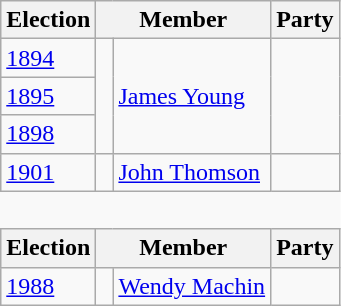<table class="wikitable" style='border-style: none none none none;'>
<tr>
<th>Election</th>
<th colspan="2">Member</th>
<th>Party</th>
</tr>
<tr style="background: #f9f9f9">
<td><a href='#'>1894</a></td>
<td rowspan="3" > </td>
<td rowspan="3"><a href='#'>James Young</a></td>
<td rowspan="3"></td>
</tr>
<tr>
<td><a href='#'>1895</a></td>
</tr>
<tr>
<td><a href='#'>1898</a></td>
</tr>
<tr style="background: #f9f9f9">
<td><a href='#'>1901</a></td>
<td> </td>
<td><a href='#'>John Thomson</a></td>
<td></td>
</tr>
<tr>
<td colspan="4" style='border-style: none none none none;'> </td>
</tr>
<tr>
<th>Election</th>
<th colspan="2">Member</th>
<th>Party</th>
</tr>
<tr style="background: #f9f9f9">
<td><a href='#'>1988</a></td>
<td> </td>
<td><a href='#'>Wendy Machin</a></td>
<td></td>
</tr>
</table>
